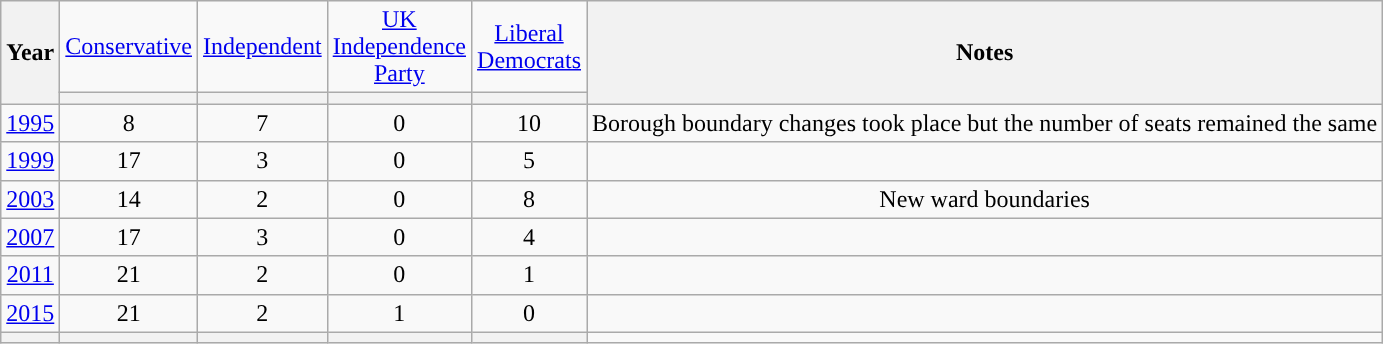<table class=wikitable style=text-align:center>
<tr>
<th rowspan=2>Year</th>
<td width="60"><a href='#'>Conservative</a></td>
<td width="60"><a href='#'>Independent</a></td>
<td width="60"><a href='#'>UK Independence Party</a></td>
<td width="60"><a href='#'>Liberal Democrats</a></td>
<th rowspan="2">Notes</th>
</tr>
<tr>
<th style="background-color: "></th>
<th style="background-color: "></th>
<th style="background-color: "></th>
<th style="background-color: "></th>
</tr>
<tr>
<td><a href='#'>1995</a></td>
<td>8</td>
<td>7</td>
<td>0</td>
<td>10</td>
<td>Borough boundary changes took place but the number of seats remained the same</td>
</tr>
<tr>
<td><a href='#'>1999</a></td>
<td>17</td>
<td>3</td>
<td>0</td>
<td>5</td>
<td></td>
</tr>
<tr>
<td><a href='#'>2003</a></td>
<td>14</td>
<td>2</td>
<td>0</td>
<td>8</td>
<td>New ward boundaries</td>
</tr>
<tr>
<td><a href='#'>2007</a></td>
<td>17</td>
<td>3</td>
<td>0</td>
<td>4</td>
<td></td>
</tr>
<tr>
<td><a href='#'>2011</a></td>
<td>21</td>
<td>2</td>
<td>0</td>
<td>1</td>
<td></td>
</tr>
<tr>
<td><a href='#'>2015</a></td>
<td>21</td>
<td>2</td>
<td>1</td>
<td>0</td>
<td></td>
</tr>
<tr>
<th></th>
<th style="background-color: "></th>
<th style="background-color: "></th>
<th style="background-color: "></th>
<th style="background-color: "></th>
<td></td>
</tr>
</table>
